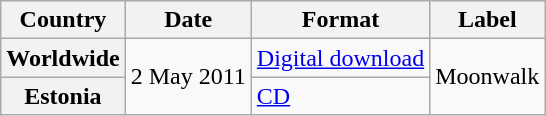<table class="wikitable plainrowheaders">
<tr>
<th scope="col">Country</th>
<th scope="col">Date</th>
<th scope="col">Format</th>
<th scope="col">Label</th>
</tr>
<tr>
<th scope="row">Worldwide</th>
<td rowspan="2">2 May 2011</td>
<td><a href='#'>Digital download</a></td>
<td rowspan="2">Moonwalk</td>
</tr>
<tr>
<th scope="row">Estonia</th>
<td><a href='#'>CD</a></td>
</tr>
</table>
